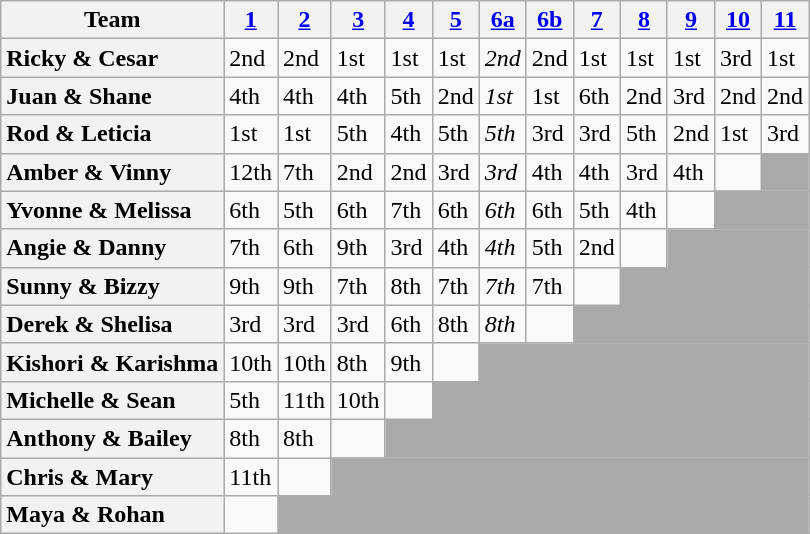<table class="wikitable sortable" style="text-align:left;">
<tr>
<th scope="col" class="unsortable">Team</th>
<th scope="col"><a href='#'>1</a></th>
<th scope="col"><a href='#'>2</a></th>
<th scope="col"><a href='#'>3</a></th>
<th scope="col"><a href='#'>4</a></th>
<th scope="col"><a href='#'>5</a></th>
<th scope="col"><a href='#'>6a</a><span></span></th>
<th scope="col"><a href='#'>6b</a></th>
<th scope="col"><a href='#'>7</a></th>
<th scope="col"><a href='#'>8</a></th>
<th scope="col"><a href='#'>9</a></th>
<th scope="col"><a href='#'>10</a></th>
<th scope="col"><a href='#'>11</a></th>
</tr>
<tr>
<th scope="row" style="text-align:left">Ricky & Cesar</th>
<td>2nd</td>
<td>2nd</td>
<td>1st</td>
<td>1st</td>
<td>1st</td>
<td><em>2nd</em></td>
<td>2nd</td>
<td>1st</td>
<td>1st</td>
<td>1st</td>
<td>3rd</td>
<td>1st</td>
</tr>
<tr>
<th scope="row" style="text-align:left">Juan & Shane</th>
<td>4th</td>
<td>4th</td>
<td>4th</td>
<td>5th</td>
<td>2nd</td>
<td><em>1st</em></td>
<td>1st</td>
<td>6th</td>
<td>2nd</td>
<td>3rd</td>
<td>2nd</td>
<td>2nd</td>
</tr>
<tr>
<th scope="row" style="text-align:left">Rod & Leticia</th>
<td>1st</td>
<td>1st</td>
<td>5th</td>
<td>4th</td>
<td>5th</td>
<td><em>5th</em></td>
<td>3rd</td>
<td>3rd</td>
<td>5th</td>
<td>2nd</td>
<td>1st</td>
<td>3rd</td>
</tr>
<tr>
<th scope="row" style="text-align:left">Amber & Vinny</th>
<td>12th</td>
<td>7th</td>
<td>2nd</td>
<td>2nd</td>
<td>3rd</td>
<td><em>3rd</em></td>
<td>4th</td>
<td>4th</td>
<td>3rd</td>
<td>4th</td>
<td></td>
<td colspan="1" bgcolor="darkgray"></td>
</tr>
<tr>
<th scope="row" style="text-align:left">Yvonne & Melissa</th>
<td>6th</td>
<td>5th</td>
<td>6th</td>
<td>7th</td>
<td>6th</td>
<td><em>6th</em></td>
<td>6th</td>
<td>5th</td>
<td>4th</td>
<td></td>
<td colspan="3" bgcolor="darkgray"></td>
</tr>
<tr>
<th scope="row" style="text-align:left">Angie & Danny</th>
<td>7th</td>
<td>6th</td>
<td>9th</td>
<td>3rd</td>
<td>4th</td>
<td><em>4th</em></td>
<td>5th</td>
<td>2nd</td>
<td></td>
<td colspan="4" bgcolor="darkgray"></td>
</tr>
<tr>
<th scope="row" style="text-align:left">Sunny & Bizzy</th>
<td>9th</td>
<td>9th</td>
<td>7th</td>
<td>8th</td>
<td>7th</td>
<td><em>7th</em></td>
<td>7th</td>
<td></td>
<td colspan="5" bgcolor="darkgray"></td>
</tr>
<tr>
<th scope="row" style="text-align:left">Derek & Shelisa</th>
<td>3rd</td>
<td>3rd</td>
<td>3rd</td>
<td>6th</td>
<td>8th</td>
<td><em>8th</em></td>
<td></td>
<td colspan="6" bgcolor="darkgray"></td>
</tr>
<tr>
<th scope="row" style="text-align:left">Kishori & Karishma</th>
<td>10th</td>
<td>10th</td>
<td>8th</td>
<td>9th</td>
<td></td>
<td colspan="7" bgcolor="darkgray"></td>
</tr>
<tr>
<th scope="row" style="text-align:left">Michelle & Sean</th>
<td>5th</td>
<td>11th</td>
<td>10th</td>
<td></td>
<td colspan="8" bgcolor="darkgray"></td>
</tr>
<tr>
<th scope="row" style="text-align:left">Anthony & Bailey</th>
<td>8th</td>
<td>8th</td>
<td></td>
<td colspan="9" bgcolor="darkgray"></td>
</tr>
<tr>
<th scope="row" style="text-align:left">Chris & Mary</th>
<td>11th</td>
<td></td>
<td colspan="10" bgcolor="darkgray"></td>
</tr>
<tr>
<th scope="row" style="text-align:left">Maya & Rohan</th>
<td></td>
<td colspan="11" bgcolor="darkgray"></td>
</tr>
</table>
